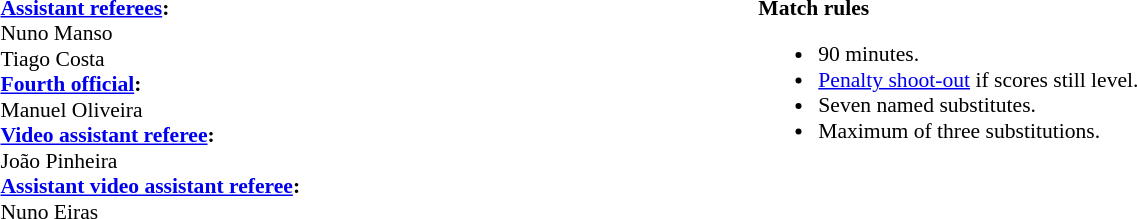<table style="width:100%; font-size:90%">
<tr>
<td><br><strong><a href='#'>Assistant referees</a>:</strong>
<br>Nuno Manso
<br>Tiago Costa
<br><strong><a href='#'>Fourth official</a>:</strong>
<br>Manuel Oliveira
<br><strong><a href='#'>Video assistant referee</a>:</strong>
<br>João Pinheira
<br><strong><a href='#'>Assistant video assistant referee</a>:</strong>
<br>Nuno Eiras</td>
<td style="width:60%; vertical-align:top"><br><strong>Match rules</strong><ul><li>90 minutes.</li><li><a href='#'>Penalty shoot-out</a> if scores still level.</li><li>Seven named substitutes.</li><li>Maximum of three substitutions.</li></ul></td>
</tr>
</table>
